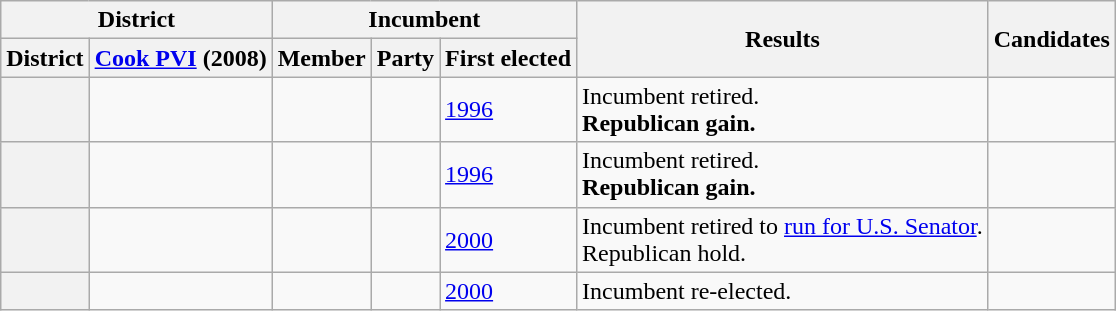<table class="wikitable sortable">
<tr>
<th colspan=2>District</th>
<th colspan=3>Incumbent</th>
<th rowspan=2>Results</th>
<th rowspan=2>Candidates</th>
</tr>
<tr valign=bottom>
<th>District</th>
<th><a href='#'>Cook PVI</a> (2008)</th>
<th>Member</th>
<th>Party</th>
<th>First elected</th>
</tr>
<tr>
<th></th>
<td></td>
<td></td>
<td></td>
<td><a href='#'>1996</a></td>
<td>Incumbent retired.<br><strong>Republican gain.</strong></td>
<td nowrap></td>
</tr>
<tr>
<th></th>
<td></td>
<td></td>
<td></td>
<td><a href='#'>1996</a></td>
<td>Incumbent retired.<br><strong>Republican gain.</strong></td>
<td nowrap></td>
</tr>
<tr>
<th></th>
<td></td>
<td></td>
<td></td>
<td><a href='#'>2000</a></td>
<td>Incumbent retired to <a href='#'>run for U.S. Senator</a>.<br>Republican hold.</td>
<td nowrap></td>
</tr>
<tr>
<th></th>
<td></td>
<td></td>
<td></td>
<td><a href='#'>2000</a></td>
<td>Incumbent re-elected.</td>
<td nowrap></td>
</tr>
</table>
